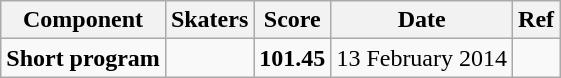<table class=wikitable>
<tr>
<th>Component</th>
<th>Skaters</th>
<th>Score</th>
<th>Date</th>
<th>Ref</th>
</tr>
<tr>
<td><strong>Short program</strong></td>
<td></td>
<td align=center><strong>101.45</strong></td>
<td>13 February 2014</td>
<td></td>
</tr>
</table>
